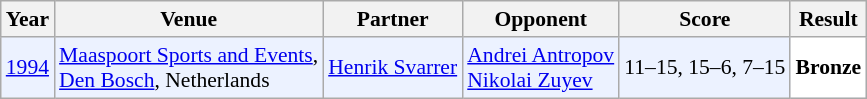<table class="sortable wikitable" style="font-size: 90%;">
<tr>
<th>Year</th>
<th>Venue</th>
<th>Partner</th>
<th>Opponent</th>
<th>Score</th>
<th>Result</th>
</tr>
<tr style="background:#ECF2FF">
<td align="center"><a href='#'>1994</a></td>
<td align="left"><a href='#'>Maaspoort Sports and Events</a>,<br><a href='#'>Den Bosch</a>, Netherlands</td>
<td align="left"> <a href='#'>Henrik Svarrer</a></td>
<td align="left"> <a href='#'>Andrei Antropov</a><br> <a href='#'>Nikolai Zuyev</a></td>
<td align="left">11–15, 15–6, 7–15</td>
<td style="text-align:left; background:white"> <strong>Bronze</strong></td>
</tr>
</table>
